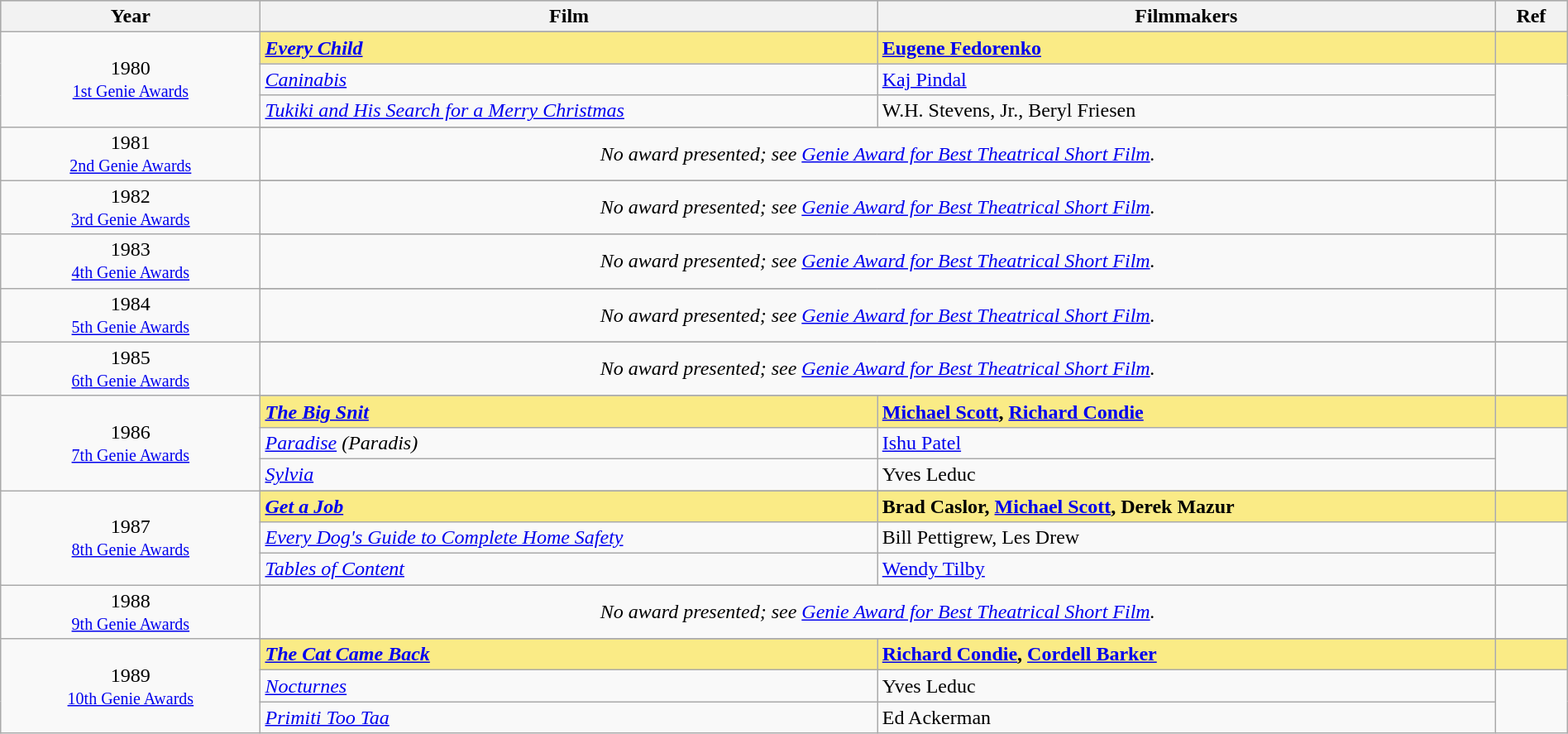<table class="wikitable" style="width:100%;">
<tr style="background:#bebebe;">
<th style="width:8%;">Year</th>
<th style="width:19%;">Film</th>
<th style="width:19%;">Filmmakers</th>
<th style="width:2%;">Ref</th>
</tr>
<tr>
<td rowspan="4" align="center">1980 <br> <small><a href='#'>1st Genie Awards</a></small></td>
</tr>
<tr style="background:#FAEB86;">
<td><strong><em><a href='#'>Every Child</a></em></strong></td>
<td><strong><a href='#'>Eugene Fedorenko</a></strong></td>
<td></td>
</tr>
<tr>
<td><em><a href='#'>Caninabis</a></em></td>
<td><a href='#'>Kaj Pindal</a></td>
<td rowspan=2></td>
</tr>
<tr>
<td><em><a href='#'>Tukiki and His Search for a Merry Christmas</a></em></td>
<td>W.H. Stevens, Jr., Beryl Friesen</td>
</tr>
<tr>
<td rowspan="2" align="center">1981 <br> <small><a href='#'>2nd Genie Awards</a></small></td>
</tr>
<tr>
<td colspan="2" align="center"><em>No award presented; see <a href='#'>Genie Award for Best Theatrical Short Film</a>.</em></td>
<td></td>
</tr>
<tr>
<td rowspan="2" align="center">1982 <br> <small><a href='#'>3rd Genie Awards</a></small></td>
</tr>
<tr>
<td colspan="2" align="center"><em>No award presented; see <a href='#'>Genie Award for Best Theatrical Short Film</a>.</em></td>
<td></td>
</tr>
<tr>
<td rowspan="2" align="center">1983 <br> <small><a href='#'>4th Genie Awards</a></small></td>
</tr>
<tr>
<td colspan="2" align="center"><em>No award presented; see <a href='#'>Genie Award for Best Theatrical Short Film</a>.</em></td>
<td></td>
</tr>
<tr>
<td rowspan="2" align="center">1984 <br> <small><a href='#'>5th Genie Awards</a></small></td>
</tr>
<tr>
<td colspan="2" align="center"><em>No award presented; see <a href='#'>Genie Award for Best Theatrical Short Film</a>.</em></td>
<td></td>
</tr>
<tr>
<td rowspan="2" align="center">1985 <br> <small><a href='#'>6th Genie Awards</a></small></td>
</tr>
<tr>
<td colspan="2" align="center"><em>No award presented; see <a href='#'>Genie Award for Best Theatrical Short Film</a>.</em></td>
<td></td>
</tr>
<tr>
<td rowspan="4" align="center">1986 <br> <small><a href='#'>7th Genie Awards</a></small></td>
</tr>
<tr style="background:#FAEB86;">
<td><strong><em><a href='#'>The Big Snit</a></em></strong></td>
<td><strong><a href='#'>Michael Scott</a>, <a href='#'>Richard Condie</a></strong></td>
<td></td>
</tr>
<tr>
<td><em><a href='#'>Paradise</a> (Paradis)</em></td>
<td><a href='#'>Ishu Patel</a></td>
<td rowspan=2></td>
</tr>
<tr>
<td><em><a href='#'>Sylvia</a></em></td>
<td>Yves Leduc</td>
</tr>
<tr>
<td rowspan="4" align="center">1987 <br> <small><a href='#'>8th Genie Awards</a></small></td>
</tr>
<tr style="background:#FAEB86;">
<td><strong><em><a href='#'>Get a Job</a></em></strong></td>
<td><strong>Brad Caslor, <a href='#'>Michael Scott</a>, Derek Mazur</strong></td>
<td></td>
</tr>
<tr>
<td><em><a href='#'>Every Dog's Guide to Complete Home Safety</a></em></td>
<td>Bill Pettigrew, Les Drew</td>
<td rowspan=2></td>
</tr>
<tr>
<td><em><a href='#'>Tables of Content</a></em></td>
<td><a href='#'>Wendy Tilby</a></td>
</tr>
<tr>
<td rowspan="2" align="center">1988 <br> <small><a href='#'>9th Genie Awards</a></small></td>
</tr>
<tr>
<td colspan="2" align="center"><em>No award presented; see <a href='#'>Genie Award for Best Theatrical Short Film</a>.</em></td>
<td></td>
</tr>
<tr>
<td rowspan="4" align="center">1989 <br> <small><a href='#'>10th Genie Awards</a></small></td>
</tr>
<tr style="background:#FAEB86;">
<td><strong><em><a href='#'>The Cat Came Back</a></em></strong></td>
<td><strong><a href='#'>Richard Condie</a>, <a href='#'>Cordell Barker</a></strong></td>
<td></td>
</tr>
<tr>
<td><em><a href='#'>Nocturnes</a></em></td>
<td>Yves Leduc</td>
<td rowspan=2></td>
</tr>
<tr>
<td><em><a href='#'>Primiti Too Taa</a></em></td>
<td>Ed Ackerman</td>
</tr>
</table>
